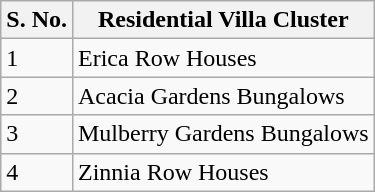<table class="wikitable">
<tr>
<th>S. No.</th>
<th>Residential Villa Cluster</th>
</tr>
<tr>
<td>1</td>
<td>Erica Row Houses</td>
</tr>
<tr>
<td>2</td>
<td>Acacia Gardens Bungalows</td>
</tr>
<tr>
<td>3</td>
<td>Mulberry Gardens Bungalows</td>
</tr>
<tr>
<td>4</td>
<td>Zinnia Row Houses</td>
</tr>
</table>
